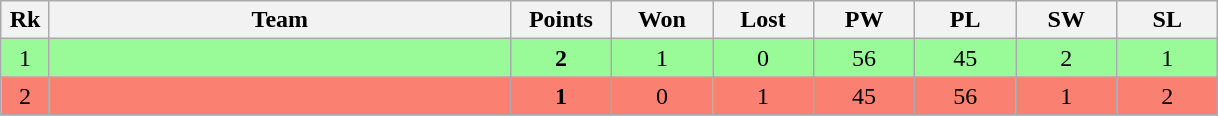<table class=wikitable style=text-align:center>
<tr>
<th width=25>Rk</th>
<th width=300>Team</th>
<th width=60>Points</th>
<th width=60>Won</th>
<th width=60>Lost</th>
<th width=60>PW</th>
<th width=60>PL</th>
<th width=60>SW</th>
<th width=60>SL</th>
</tr>
<tr style="background: #98fb98">
<td>1</td>
<td align=left></td>
<td><strong>2</strong></td>
<td>1</td>
<td>0</td>
<td>56</td>
<td>45</td>
<td>2</td>
<td>1</td>
</tr>
<tr style="background: salmon">
<td>2</td>
<td align=left></td>
<td><strong>1</strong></td>
<td>0</td>
<td>1</td>
<td>45</td>
<td>56</td>
<td>1</td>
<td>2</td>
</tr>
</table>
